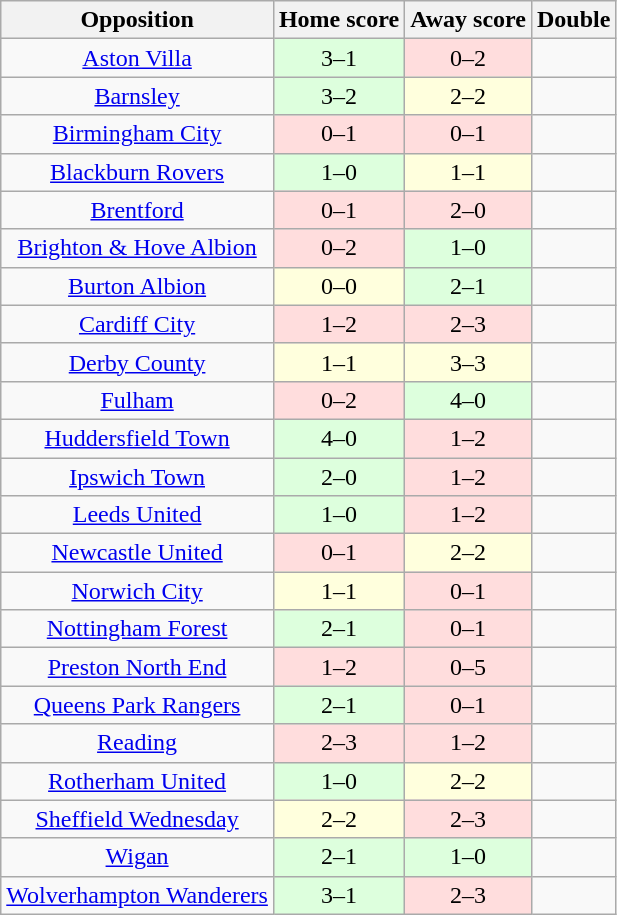<table class="wikitable" style="text-align: center;">
<tr>
<th>Opposition</th>
<th>Home score</th>
<th>Away score</th>
<th>Double</th>
</tr>
<tr>
<td><a href='#'>Aston Villa</a></td>
<td style="background:#dfd;">3–1</td>
<td style="background:#fdd;">0–2</td>
<td></td>
</tr>
<tr>
<td><a href='#'>Barnsley</a></td>
<td style="background:#dfd;">3–2</td>
<td style="background:#ffd;">2–2</td>
<td></td>
</tr>
<tr>
<td><a href='#'>Birmingham City</a></td>
<td style="background:#fdd;">0–1</td>
<td style="background:#fdd;">0–1</td>
<td></td>
</tr>
<tr>
<td><a href='#'>Blackburn Rovers</a></td>
<td style="background:#dfd;">1–0</td>
<td style="background:#ffd;">1–1</td>
<td></td>
</tr>
<tr>
<td><a href='#'>Brentford</a></td>
<td style="background:#fdd;">0–1</td>
<td style="background:#fdd;">2–0</td>
<td></td>
</tr>
<tr>
<td><a href='#'>Brighton & Hove Albion</a></td>
<td style="background:#fdd;">0–2</td>
<td style="background:#dfd;">1–0</td>
<td></td>
</tr>
<tr>
<td><a href='#'>Burton Albion</a></td>
<td style="background:#ffd;">0–0</td>
<td style="background:#dfd;">2–1</td>
<td></td>
</tr>
<tr>
<td><a href='#'>Cardiff City</a></td>
<td style="background:#fdd;">1–2</td>
<td style="background:#fdd;">2–3</td>
<td></td>
</tr>
<tr>
<td><a href='#'>Derby County</a></td>
<td style="background:#ffd;">1–1</td>
<td style="background:#ffd;">3–3</td>
<td></td>
</tr>
<tr>
<td><a href='#'>Fulham</a></td>
<td style="background:#fdd;">0–2</td>
<td style="background:#dfd;">4–0</td>
<td></td>
</tr>
<tr>
<td><a href='#'>Huddersfield Town</a></td>
<td style="background:#dfd;">4–0</td>
<td style="background:#fdd;">1–2</td>
<td></td>
</tr>
<tr>
<td><a href='#'>Ipswich Town</a></td>
<td style="background:#dfd;">2–0</td>
<td style="background:#fdd;">1–2</td>
<td></td>
</tr>
<tr>
<td><a href='#'>Leeds United</a></td>
<td style="background:#dfd;">1–0</td>
<td style="background:#fdd;">1–2</td>
<td></td>
</tr>
<tr>
<td><a href='#'>Newcastle United</a></td>
<td style="background:#fdd;">0–1</td>
<td style="background:#ffd;">2–2</td>
<td></td>
</tr>
<tr>
<td><a href='#'>Norwich City</a></td>
<td style="background:#ffd;">1–1</td>
<td style="background:#fdd;">0–1</td>
<td></td>
</tr>
<tr>
<td><a href='#'>Nottingham Forest</a></td>
<td style="background:#dfd;">2–1</td>
<td style="background:#fdd;">0–1</td>
<td></td>
</tr>
<tr>
<td><a href='#'>Preston North End</a></td>
<td style="background:#fdd;">1–2</td>
<td style="background:#fdd;">0–5</td>
<td></td>
</tr>
<tr>
<td><a href='#'>Queens Park Rangers</a></td>
<td style="background:#dfd;">2–1</td>
<td style="background:#fdd;">0–1</td>
<td></td>
</tr>
<tr>
<td><a href='#'>Reading</a></td>
<td style="background:#fdd;">2–3</td>
<td style="background:#fdd;">1–2</td>
<td></td>
</tr>
<tr>
<td><a href='#'>Rotherham United</a></td>
<td style="background:#dfd;">1–0</td>
<td style="background:#ffd;">2–2</td>
<td></td>
</tr>
<tr>
<td><a href='#'>Sheffield Wednesday</a></td>
<td style="background:#ffd;">2–2</td>
<td style="background:#fdd;">2–3</td>
<td></td>
</tr>
<tr>
<td><a href='#'>Wigan</a></td>
<td style="background:#dfd;">2–1</td>
<td style="background:#dfd;">1–0</td>
<td></td>
</tr>
<tr>
<td><a href='#'>Wolverhampton Wanderers</a></td>
<td style="background:#dfd;">3–1</td>
<td style="background:#fdd;">2–3</td>
<td></td>
</tr>
</table>
